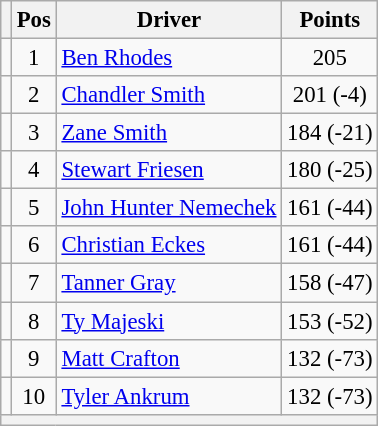<table class="wikitable" style="font-size: 95%;">
<tr>
<th></th>
<th>Pos</th>
<th>Driver</th>
<th>Points</th>
</tr>
<tr>
<td align="left"></td>
<td style="text-align:center;">1</td>
<td><a href='#'>Ben Rhodes</a></td>
<td style="text-align:center;">205</td>
</tr>
<tr>
<td align="left"></td>
<td style="text-align:center;">2</td>
<td><a href='#'>Chandler Smith</a></td>
<td style="text-align:center;">201 (-4)</td>
</tr>
<tr>
<td align="left"></td>
<td style="text-align:center;">3</td>
<td><a href='#'>Zane Smith</a></td>
<td style="text-align:center;">184 (-21)</td>
</tr>
<tr>
<td align="left"></td>
<td style="text-align:center;">4</td>
<td><a href='#'>Stewart Friesen</a></td>
<td style="text-align:center;">180 (-25)</td>
</tr>
<tr>
<td align="left"></td>
<td style="text-align:center;">5</td>
<td><a href='#'>John Hunter Nemechek</a></td>
<td style="text-align:center;">161 (-44)</td>
</tr>
<tr>
<td align="left"></td>
<td style="text-align:center;">6</td>
<td><a href='#'>Christian Eckes</a></td>
<td style="text-align:center;">161 (-44)</td>
</tr>
<tr>
<td align="left"></td>
<td style="text-align:center;">7</td>
<td><a href='#'>Tanner Gray</a></td>
<td style="text-align:center;">158 (-47)</td>
</tr>
<tr>
<td align="left"></td>
<td style="text-align:center;">8</td>
<td><a href='#'>Ty Majeski</a></td>
<td style="text-align:center;">153 (-52)</td>
</tr>
<tr>
<td align="left"></td>
<td style="text-align:center;">9</td>
<td><a href='#'>Matt Crafton</a></td>
<td style="text-align:center;">132 (-73)</td>
</tr>
<tr>
<td align="left"></td>
<td style="text-align:center;">10</td>
<td><a href='#'>Tyler Ankrum</a></td>
<td style="text-align:center;">132 (-73)</td>
</tr>
<tr class="sortbottom">
<th colspan="9"></th>
</tr>
</table>
